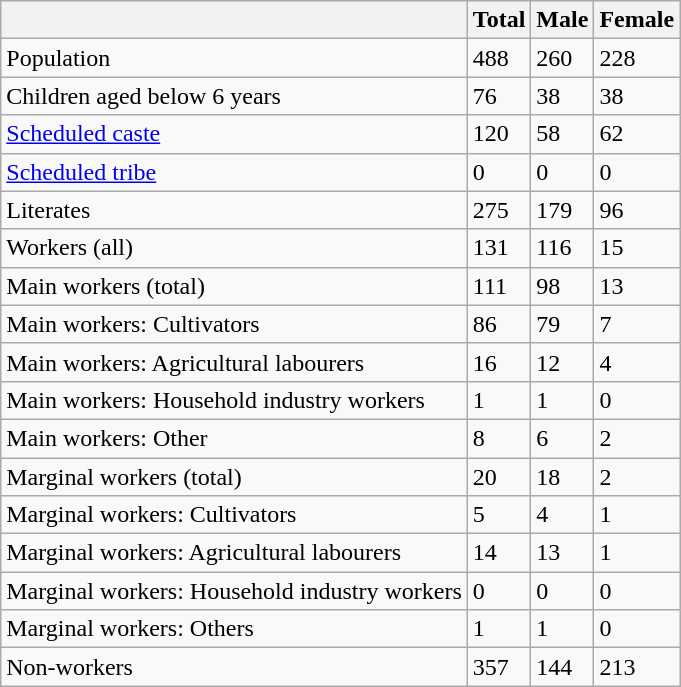<table class="wikitable sortable">
<tr>
<th></th>
<th>Total</th>
<th>Male</th>
<th>Female</th>
</tr>
<tr>
<td>Population</td>
<td>488</td>
<td>260</td>
<td>228</td>
</tr>
<tr>
<td>Children aged below 6 years</td>
<td>76</td>
<td>38</td>
<td>38</td>
</tr>
<tr>
<td><a href='#'>Scheduled caste</a></td>
<td>120</td>
<td>58</td>
<td>62</td>
</tr>
<tr>
<td><a href='#'>Scheduled tribe</a></td>
<td>0</td>
<td>0</td>
<td>0</td>
</tr>
<tr>
<td>Literates</td>
<td>275</td>
<td>179</td>
<td>96</td>
</tr>
<tr>
<td>Workers (all)</td>
<td>131</td>
<td>116</td>
<td>15</td>
</tr>
<tr>
<td>Main workers (total)</td>
<td>111</td>
<td>98</td>
<td>13</td>
</tr>
<tr>
<td>Main workers: Cultivators</td>
<td>86</td>
<td>79</td>
<td>7</td>
</tr>
<tr>
<td>Main workers: Agricultural labourers</td>
<td>16</td>
<td>12</td>
<td>4</td>
</tr>
<tr>
<td>Main workers: Household industry workers</td>
<td>1</td>
<td>1</td>
<td>0</td>
</tr>
<tr>
<td>Main workers: Other</td>
<td>8</td>
<td>6</td>
<td>2</td>
</tr>
<tr>
<td>Marginal workers (total)</td>
<td>20</td>
<td>18</td>
<td>2</td>
</tr>
<tr>
<td>Marginal workers: Cultivators</td>
<td>5</td>
<td>4</td>
<td>1</td>
</tr>
<tr>
<td>Marginal workers: Agricultural labourers</td>
<td>14</td>
<td>13</td>
<td>1</td>
</tr>
<tr>
<td>Marginal workers: Household industry workers</td>
<td>0</td>
<td>0</td>
<td>0</td>
</tr>
<tr>
<td>Marginal workers: Others</td>
<td>1</td>
<td>1</td>
<td>0</td>
</tr>
<tr>
<td>Non-workers</td>
<td>357</td>
<td>144</td>
<td>213</td>
</tr>
</table>
